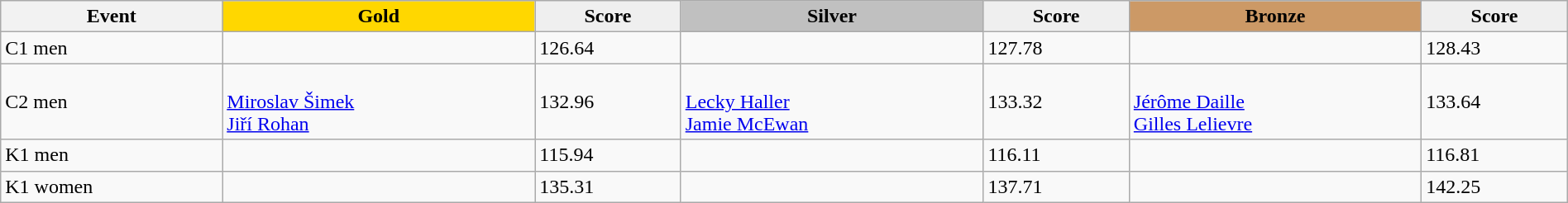<table class="wikitable" width=100%>
<tr>
<th>Event</th>
<td align=center bgcolor="gold"><strong>Gold</strong></td>
<td align=center bgcolor="EFEFEF"><strong>Score</strong></td>
<td align=center bgcolor="silver"><strong>Silver</strong></td>
<td align=center bgcolor="EFEFEF"><strong>Score</strong></td>
<td align=center bgcolor="CC9966"><strong>Bronze</strong></td>
<td align=center bgcolor="EFEFEF"><strong>Score</strong></td>
</tr>
<tr>
<td>C1 men</td>
<td></td>
<td>126.64</td>
<td></td>
<td>127.78</td>
<td></td>
<td>128.43</td>
</tr>
<tr>
<td>C2 men</td>
<td><br><a href='#'>Miroslav Šimek</a><br><a href='#'>Jiří Rohan</a></td>
<td>132.96</td>
<td><br><a href='#'>Lecky Haller</a><br><a href='#'>Jamie McEwan</a></td>
<td>133.32</td>
<td><br><a href='#'>Jérôme Daille</a><br><a href='#'>Gilles Lelievre</a></td>
<td>133.64</td>
</tr>
<tr>
<td>K1 men</td>
<td></td>
<td>115.94</td>
<td></td>
<td>116.11</td>
<td></td>
<td>116.81</td>
</tr>
<tr>
<td>K1 women</td>
<td></td>
<td>135.31</td>
<td></td>
<td>137.71</td>
<td></td>
<td>142.25</td>
</tr>
</table>
